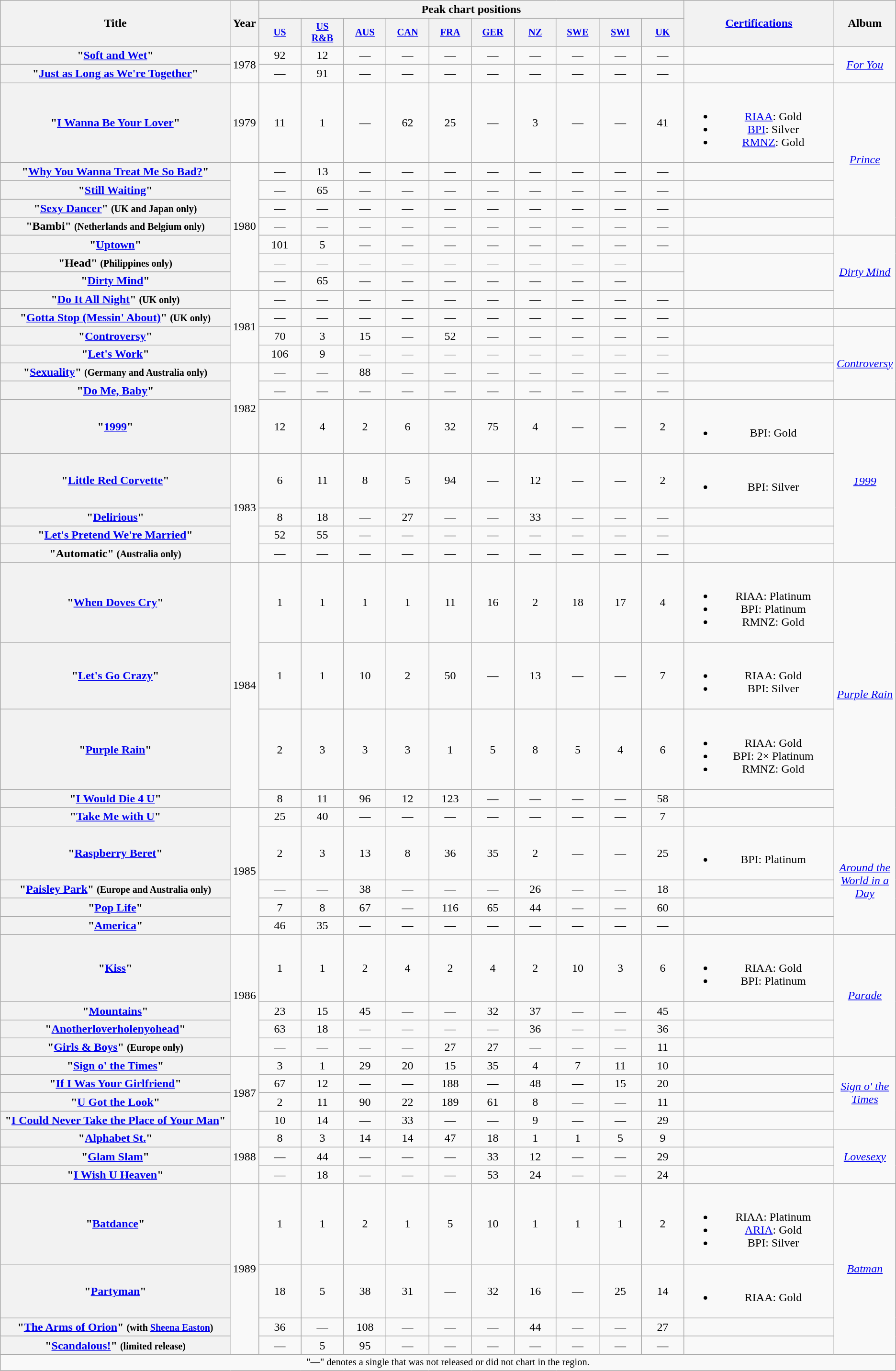<table class="wikitable plainrowheaders" style="text-align:center;">
<tr>
<th scope="col" rowspan="2" style="width:20em;">Title</th>
<th scope="col" rowspan="2" style="width:1em;">Year</th>
<th scope="col" colspan="10">Peak chart positions</th>
<th scope="col" rowspan="2" style="width:13em;"><a href='#'>Certifications</a></th>
<th scope="col" rowspan="2">Album</th>
</tr>
<tr>
<th scope="col" style="width:4em;font-size:85%"><a href='#'>US</a><br></th>
<th scope="col" style="width:4em;font-size:85%"><a href='#'>US<br>R&B</a><br></th>
<th scope="col" style="width:4em;font-size:85%"><a href='#'>AUS</a><br></th>
<th scope="col" style="width:4em;font-size:85%"><a href='#'>CAN</a><br></th>
<th scope="col" style="width:4em;font-size:85%"><a href='#'>FRA</a><br></th>
<th scope="col" style="width:4em;font-size:85%"><a href='#'>GER</a><br></th>
<th scope="col" style="width:4em;font-size:85%"><a href='#'>NZ</a><br></th>
<th scope="col" style="width:4em;font-size:85%"><a href='#'>SWE</a><br></th>
<th scope="col" style="width:4em;font-size:85%"><a href='#'>SWI</a><br></th>
<th scope="col" style="width:4em;font-size:85%"><a href='#'>UK</a><br></th>
</tr>
<tr>
<th scope="row">"<a href='#'>Soft and Wet</a>"</th>
<td rowspan="2">1978</td>
<td>92</td>
<td>12</td>
<td>—</td>
<td>—</td>
<td>—</td>
<td>—</td>
<td>—</td>
<td>—</td>
<td>—</td>
<td>—</td>
<td></td>
<td rowspan="2"><em><a href='#'>For You</a></em></td>
</tr>
<tr>
<th scope="row">"<a href='#'>Just as Long as We're Together</a>"</th>
<td>—</td>
<td>91</td>
<td>—</td>
<td>—</td>
<td>—</td>
<td>—</td>
<td>—</td>
<td>—</td>
<td>—</td>
<td>—</td>
<td></td>
</tr>
<tr>
<th scope="row">"<a href='#'>I Wanna Be Your Lover</a>"</th>
<td>1979</td>
<td>11</td>
<td>1</td>
<td>—</td>
<td>62</td>
<td>25</td>
<td>—</td>
<td>3</td>
<td>—</td>
<td>—</td>
<td>41</td>
<td><br><ul><li><a href='#'>RIAA</a>: Gold</li><li><a href='#'>BPI</a>: Silver</li><li><a href='#'>RMNZ</a>: Gold</li></ul></td>
<td rowspan="5"><em><a href='#'>Prince</a></em></td>
</tr>
<tr>
<th scope="row">"<a href='#'>Why You Wanna Treat Me So Bad?</a>"</th>
<td rowspan="7">1980</td>
<td>—</td>
<td>13</td>
<td>—</td>
<td>—</td>
<td>—</td>
<td>—</td>
<td>—</td>
<td>—</td>
<td>—</td>
<td>—</td>
<td></td>
</tr>
<tr>
<th scope="row">"<a href='#'>Still Waiting</a>"</th>
<td>—</td>
<td>65</td>
<td>—</td>
<td>—</td>
<td>—</td>
<td>—</td>
<td>—</td>
<td>—</td>
<td>—</td>
<td>—</td>
<td></td>
</tr>
<tr>
<th scope="row">"<a href='#'>Sexy Dancer</a>" <small>(UK and Japan only)</small></th>
<td>—</td>
<td>—</td>
<td>—</td>
<td>—</td>
<td>—</td>
<td>—</td>
<td>—</td>
<td>—</td>
<td>—</td>
<td>—</td>
<td></td>
</tr>
<tr>
<th scope="row">"Bambi" <small>(Netherlands and Belgium only)</small></th>
<td>—</td>
<td>—</td>
<td>—</td>
<td>—</td>
<td>—</td>
<td>—</td>
<td>—</td>
<td>—</td>
<td>—</td>
<td>—</td>
<td></td>
</tr>
<tr>
<th scope="row">"<a href='#'>Uptown</a>"</th>
<td>101</td>
<td>5</td>
<td>—</td>
<td>—</td>
<td>—</td>
<td>—</td>
<td>—</td>
<td>—</td>
<td>—</td>
<td>—</td>
<td></td>
<td rowspan="4"><em><a href='#'>Dirty Mind</a></em></td>
</tr>
<tr>
<th scope="row">"Head" <small>(Philippines only)</small></th>
<td>—</td>
<td>—</td>
<td>—</td>
<td>—</td>
<td>—</td>
<td>—</td>
<td>—</td>
<td>—</td>
<td>—</td>
<td></td>
</tr>
<tr>
<th scope="row">"<a href='#'>Dirty Mind</a>"</th>
<td>—</td>
<td>65</td>
<td>—</td>
<td>—</td>
<td>—</td>
<td>—</td>
<td>—</td>
<td>—</td>
<td>—</td>
<td></td>
</tr>
<tr>
<th scope="row">"<a href='#'>Do It All Night</a>" <small>(UK only)</small></th>
<td rowspan="4">1981</td>
<td>—</td>
<td>—</td>
<td>—</td>
<td>—</td>
<td>—</td>
<td>—</td>
<td>—</td>
<td>—</td>
<td>—</td>
<td>—</td>
<td></td>
</tr>
<tr>
<th scope="row">"<a href='#'>Gotta Stop (Messin' About)</a>" <small>(UK only)</small></th>
<td>—</td>
<td>—</td>
<td>—</td>
<td>—</td>
<td>—</td>
<td>—</td>
<td>—</td>
<td>—</td>
<td>—</td>
<td>—</td>
<td></td>
<td></td>
</tr>
<tr>
<th scope="row">"<a href='#'>Controversy</a>"</th>
<td>70</td>
<td>3</td>
<td>15</td>
<td>—</td>
<td>52</td>
<td>—</td>
<td>—</td>
<td>—</td>
<td>—</td>
<td>—</td>
<td></td>
<td rowspan="4"><em><a href='#'>Controversy</a></em></td>
</tr>
<tr>
<th scope="row">"<a href='#'>Let's Work</a>"</th>
<td>106</td>
<td>9</td>
<td>—</td>
<td>—</td>
<td>—</td>
<td>—</td>
<td>—</td>
<td>—</td>
<td>—</td>
<td>—</td>
<td></td>
</tr>
<tr>
<th scope="row">"<a href='#'>Sexuality</a>" <small>(Germany and Australia only)</small></th>
<td rowspan="3">1982</td>
<td>—</td>
<td>—</td>
<td>88</td>
<td>—</td>
<td>—</td>
<td>—</td>
<td>—</td>
<td>—</td>
<td>—</td>
<td>—</td>
<td></td>
</tr>
<tr>
<th scope="row">"<a href='#'>Do Me, Baby</a>"</th>
<td>—</td>
<td>—</td>
<td>—</td>
<td>—</td>
<td>—</td>
<td>—</td>
<td>—</td>
<td>—</td>
<td>—</td>
<td>—</td>
</tr>
<tr>
<th scope="row">"<a href='#'>1999</a>"</th>
<td>12</td>
<td>4</td>
<td>2</td>
<td>6</td>
<td>32</td>
<td>75</td>
<td>4</td>
<td>—</td>
<td>—</td>
<td>2</td>
<td><br><ul><li>BPI: Gold</li></ul></td>
<td rowspan="5"><em><a href='#'>1999</a></em></td>
</tr>
<tr>
<th scope="row">"<a href='#'>Little Red Corvette</a>"</th>
<td rowspan="4">1983</td>
<td>6</td>
<td>11</td>
<td>8</td>
<td>5</td>
<td>94</td>
<td>—</td>
<td>12</td>
<td>—</td>
<td>—</td>
<td>2</td>
<td><br><ul><li>BPI: Silver</li></ul></td>
</tr>
<tr>
<th scope="row">"<a href='#'>Delirious</a>"</th>
<td>8</td>
<td>18</td>
<td>—</td>
<td>27</td>
<td>—</td>
<td>—</td>
<td>33</td>
<td>—</td>
<td>—</td>
<td>—</td>
<td></td>
</tr>
<tr>
<th scope="row">"<a href='#'>Let's Pretend We're Married</a>"</th>
<td>52</td>
<td>55</td>
<td>—</td>
<td>—</td>
<td>—</td>
<td>—</td>
<td>—</td>
<td>—</td>
<td>—</td>
<td>—</td>
<td></td>
</tr>
<tr>
<th scope="row">"Automatic" <small>(Australia only)</small></th>
<td>—</td>
<td>—</td>
<td>—</td>
<td>—</td>
<td>—</td>
<td>—</td>
<td>—</td>
<td>—</td>
<td>—</td>
<td>—</td>
<td></td>
</tr>
<tr>
<th scope="row">"<a href='#'>When Doves Cry</a>" </th>
<td rowspan="4">1984</td>
<td>1</td>
<td>1</td>
<td>1</td>
<td>1</td>
<td>11</td>
<td>16</td>
<td>2</td>
<td>18</td>
<td>17</td>
<td>4</td>
<td><br><ul><li>RIAA: Platinum</li><li>BPI: Platinum</li><li>RMNZ: Gold</li></ul></td>
<td rowspan="5"><em><a href='#'>Purple Rain</a></em></td>
</tr>
<tr>
<th scope="row">"<a href='#'>Let's Go Crazy</a>" </th>
<td>1</td>
<td>1</td>
<td>10</td>
<td>2</td>
<td>50</td>
<td>—</td>
<td>13</td>
<td>—</td>
<td>—</td>
<td>7</td>
<td><br><ul><li>RIAA: Gold</li><li>BPI: Silver</li></ul></td>
</tr>
<tr>
<th scope="row">"<a href='#'>Purple Rain</a>" </th>
<td>2</td>
<td>3</td>
<td>3</td>
<td>3</td>
<td>1</td>
<td>5</td>
<td>8</td>
<td>5</td>
<td>4</td>
<td>6</td>
<td><br><ul><li>RIAA: Gold</li><li>BPI: 2× Platinum</li><li>RMNZ: Gold</li></ul></td>
</tr>
<tr>
<th scope="row">"<a href='#'>I Would Die 4 U</a>" </th>
<td>8</td>
<td>11</td>
<td>96</td>
<td>12</td>
<td>123</td>
<td>—</td>
<td>—</td>
<td>—</td>
<td>—</td>
<td>58</td>
<td></td>
</tr>
<tr>
<th scope="row">"<a href='#'>Take Me with U</a>" </th>
<td rowspan="5">1985</td>
<td>25</td>
<td>40</td>
<td>—</td>
<td>—</td>
<td>—</td>
<td>—</td>
<td>—</td>
<td>—</td>
<td>—</td>
<td>7</td>
<td></td>
</tr>
<tr>
<th scope="row">"<a href='#'>Raspberry Beret</a>" </th>
<td>2</td>
<td>3</td>
<td>13</td>
<td>8</td>
<td>36</td>
<td>35</td>
<td>2</td>
<td>—</td>
<td>—</td>
<td>25</td>
<td><br><ul><li>BPI: Platinum</li></ul></td>
<td rowspan="4"><em><a href='#'>Around the World in a Day</a></em></td>
</tr>
<tr>
<th scope="row">"<a href='#'>Paisley Park</a>"  <small>(Europe and Australia only)</small></th>
<td>—</td>
<td>—</td>
<td>38</td>
<td>—</td>
<td>—</td>
<td>—</td>
<td>26</td>
<td>—</td>
<td>—</td>
<td>18</td>
<td></td>
</tr>
<tr>
<th scope="row">"<a href='#'>Pop Life</a>" </th>
<td>7</td>
<td>8</td>
<td>67</td>
<td>—</td>
<td>116</td>
<td>65</td>
<td>44</td>
<td>—</td>
<td>—</td>
<td>60</td>
<td></td>
</tr>
<tr>
<th scope="row">"<a href='#'>America</a>" </th>
<td>46</td>
<td>35</td>
<td>—</td>
<td>—</td>
<td>—</td>
<td>—</td>
<td>—</td>
<td>—</td>
<td>—</td>
<td>—</td>
<td></td>
</tr>
<tr>
<th scope="row">"<a href='#'>Kiss</a>" </th>
<td rowspan="4">1986</td>
<td>1</td>
<td>1</td>
<td>2</td>
<td>4</td>
<td>2</td>
<td>4</td>
<td>2</td>
<td>10</td>
<td>3</td>
<td>6</td>
<td><br><ul><li>RIAA: Gold</li><li>BPI: Platinum</li></ul></td>
<td rowspan="4"><em><a href='#'>Parade</a></em></td>
</tr>
<tr>
<th scope="row">"<a href='#'>Mountains</a>" </th>
<td>23</td>
<td>15</td>
<td>45</td>
<td>—</td>
<td>—</td>
<td>32</td>
<td>37</td>
<td>—</td>
<td>—</td>
<td>45</td>
<td></td>
</tr>
<tr>
<th scope="row">"<a href='#'>Anotherloverholenyohead</a>" </th>
<td>63</td>
<td>18</td>
<td>—</td>
<td>—</td>
<td>—</td>
<td>—</td>
<td>36</td>
<td>—</td>
<td>—</td>
<td>36</td>
<td></td>
</tr>
<tr>
<th scope="row">"<a href='#'>Girls & Boys</a>"  <small>(Europe only)</small></th>
<td>—</td>
<td>—</td>
<td>—</td>
<td>—</td>
<td>27</td>
<td>27</td>
<td>—</td>
<td>—</td>
<td>—</td>
<td>11</td>
<td></td>
</tr>
<tr>
<th scope="row">"<a href='#'>Sign o' the Times</a>"</th>
<td rowspan="4">1987</td>
<td>3</td>
<td>1</td>
<td>29</td>
<td>20</td>
<td>15</td>
<td>35</td>
<td>4</td>
<td>7</td>
<td>11</td>
<td>10</td>
<td></td>
<td rowspan="4"><em><a href='#'>Sign o' the Times</a></em></td>
</tr>
<tr>
<th scope="row">"<a href='#'>If I Was Your Girlfriend</a>"</th>
<td>67</td>
<td>12</td>
<td>—</td>
<td>—</td>
<td>188</td>
<td>—</td>
<td>48</td>
<td>—</td>
<td>15</td>
<td>20</td>
<td></td>
</tr>
<tr>
<th scope="row">"<a href='#'>U Got the Look</a>"</th>
<td>2</td>
<td>11</td>
<td>90</td>
<td>22</td>
<td>189</td>
<td>61</td>
<td>8</td>
<td>—</td>
<td>—</td>
<td>11</td>
<td></td>
</tr>
<tr>
<th scope="row">"<a href='#'>I Could Never Take the Place of Your Man</a>"</th>
<td>10</td>
<td>14</td>
<td>—</td>
<td>33</td>
<td>—</td>
<td>—</td>
<td>9</td>
<td>—</td>
<td>—</td>
<td>29</td>
<td></td>
</tr>
<tr>
<th scope="row">"<a href='#'>Alphabet St.</a>"</th>
<td rowspan="3">1988</td>
<td>8</td>
<td>3</td>
<td>14</td>
<td>14</td>
<td>47</td>
<td>18</td>
<td>1</td>
<td>1</td>
<td>5</td>
<td>9</td>
<td></td>
<td rowspan="3"><em><a href='#'>Lovesexy</a></em></td>
</tr>
<tr>
<th scope="row">"<a href='#'>Glam Slam</a>"</th>
<td>—</td>
<td>44</td>
<td>—</td>
<td>—</td>
<td>—</td>
<td>33</td>
<td>12</td>
<td>—</td>
<td>—</td>
<td>29</td>
<td></td>
</tr>
<tr>
<th scope="row">"<a href='#'>I Wish U Heaven</a>"</th>
<td>—</td>
<td>18</td>
<td>—</td>
<td>—</td>
<td>—</td>
<td>53</td>
<td>24</td>
<td>—</td>
<td>—</td>
<td>24</td>
<td></td>
</tr>
<tr>
<th scope="row">"<a href='#'>Batdance</a>"</th>
<td rowspan="4">1989</td>
<td>1</td>
<td>1</td>
<td>2</td>
<td>1</td>
<td>5</td>
<td>10</td>
<td>1</td>
<td>1</td>
<td>1</td>
<td>2</td>
<td><br><ul><li>RIAA: Platinum</li><li><a href='#'>ARIA</a>: Gold</li><li>BPI: Silver</li></ul></td>
<td rowspan="4"><em><a href='#'>Batman</a></em></td>
</tr>
<tr>
<th scope="row">"<a href='#'>Partyman</a>"</th>
<td>18</td>
<td>5</td>
<td>38</td>
<td>31</td>
<td>—</td>
<td>32</td>
<td>16</td>
<td>—</td>
<td>25</td>
<td>14</td>
<td><br><ul><li>RIAA: Gold</li></ul></td>
</tr>
<tr>
<th scope="row">"<a href='#'>The Arms of Orion</a>" <small>(with <a href='#'>Sheena Easton</a>)</small></th>
<td>36</td>
<td>—</td>
<td>108</td>
<td>—</td>
<td>—</td>
<td>—</td>
<td>44</td>
<td>—</td>
<td>—</td>
<td>27</td>
<td></td>
</tr>
<tr>
<th scope="row">"<a href='#'>Scandalous!</a>" <small>(limited release)</small></th>
<td>—</td>
<td>5</td>
<td>95</td>
<td>—</td>
<td>—</td>
<td>—</td>
<td>—</td>
<td>—</td>
<td>—</td>
<td>—</td>
<td></td>
</tr>
<tr>
<td colspan="14" style="font-size:85%;">"—" denotes a single that was not released or did not chart in the region.</td>
</tr>
</table>
